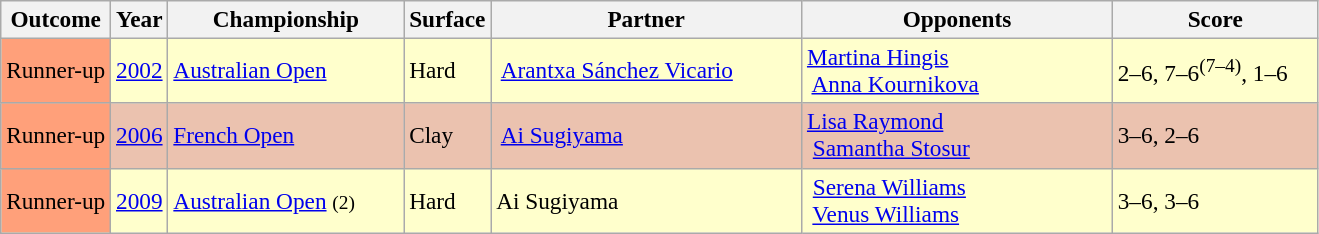<table class="sortable wikitable" style=font-size:97%>
<tr>
<th>Outcome</th>
<th>Year</th>
<th width=150>Championship</th>
<th>Surface</th>
<th width=200>Partner</th>
<th width=200>Opponents</th>
<th width=130>Score</th>
</tr>
<tr style="background:#ffc;">
<td bgcolor=FFA07A>Runner-up</td>
<td><a href='#'>2002</a></td>
<td><a href='#'>Australian Open</a></td>
<td>Hard</td>
<td> <a href='#'>Arantxa Sánchez Vicario</a></td>
<td> <a href='#'>Martina Hingis</a> <br>  <a href='#'>Anna Kournikova</a></td>
<td>2–6, 7–6<sup>(7–4)</sup>, 1–6</td>
</tr>
<tr style="background:#ebc2af;">
<td bgcolor=FFA07A>Runner-up</td>
<td><a href='#'>2006</a></td>
<td><a href='#'>French Open</a></td>
<td>Clay</td>
<td> <a href='#'>Ai Sugiyama</a></td>
<td> <a href='#'>Lisa Raymond</a> <br>  <a href='#'>Samantha Stosur</a></td>
<td>3–6, 2–6</td>
</tr>
<tr style="background:#ffc;">
<td bgcolor=FFA07A>Runner-up</td>
<td><a href='#'>2009</a></td>
<td><a href='#'>Australian Open</a> <small>(2)</small></td>
<td>Hard</td>
<td> Ai Sugiyama</td>
<td> <a href='#'>Serena Williams</a> <br>  <a href='#'>Venus Williams</a></td>
<td>3–6, 3–6</td>
</tr>
</table>
